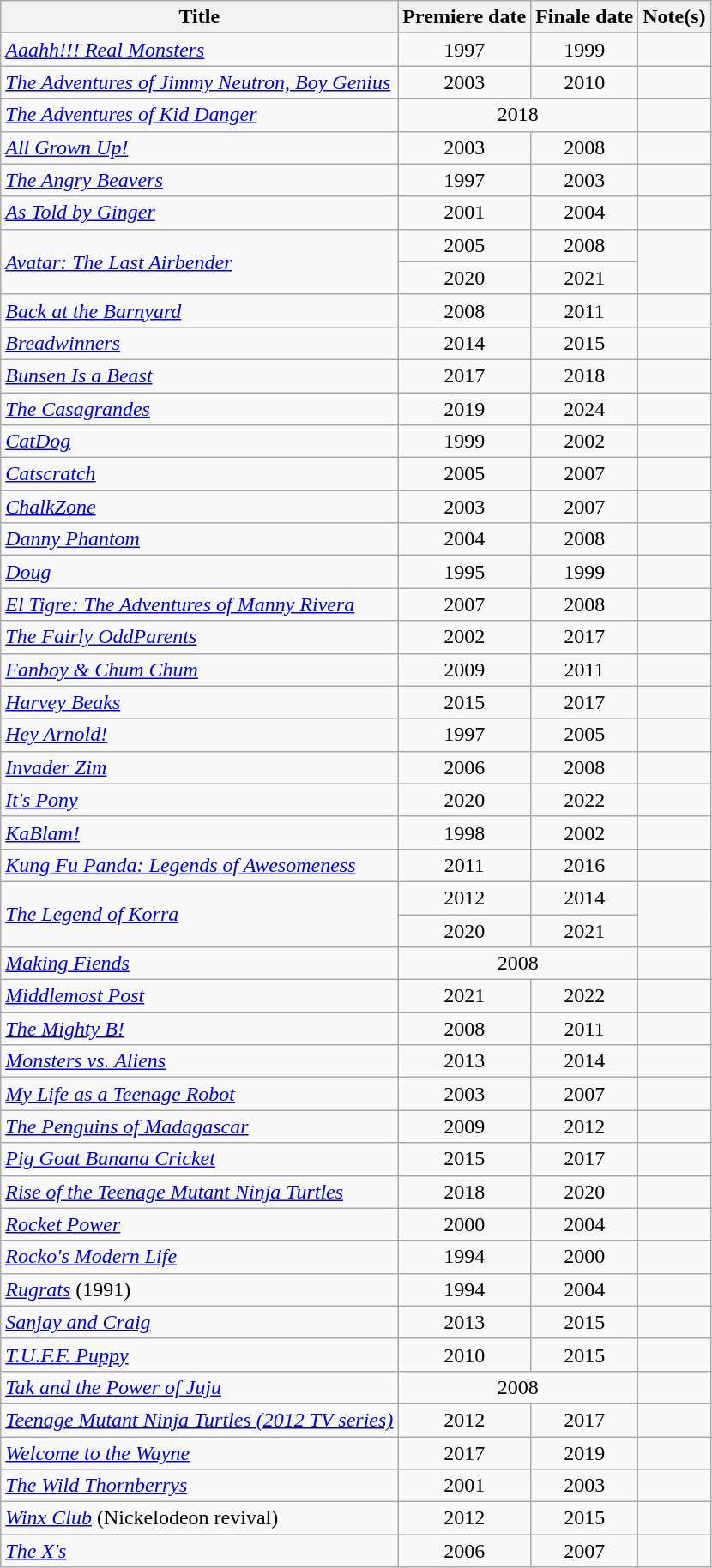<table class="wikitable plainrowheaders sortable" style="text-align:center;">
<tr>
<th scope="col">Title</th>
<th scope="col">Premiere date</th>
<th scope="col">Finale date</th>
<th class="unsortable">Note(s)</th>
</tr>
<tr scope='row style=' text-align:left; | >
</tr>
<tr>
<td scope="row" style="text-align:left;"><em><a href='#'>Aaahh!!! Real Monsters</a></em></td>
<td>1997</td>
<td>1999</td>
<td></td>
</tr>
<tr>
<td scope="row" style="text-align:left;"><em><a href='#'>The Adventures of Jimmy Neutron, Boy Genius</a></em></td>
<td>2003</td>
<td>2010</td>
<td></td>
</tr>
<tr>
<td scope="row" style="text-align:left;"><em><a href='#'>The Adventures of Kid Danger</a></em></td>
<td colspan="2">2018</td>
<td></td>
</tr>
<tr>
<td scope="row" style="text-align:left;"><em><a href='#'>All Grown Up!</a></em></td>
<td>2003</td>
<td>2008</td>
<td></td>
</tr>
<tr>
<td scope="row" style="text-align:left;"><em><a href='#'>The Angry Beavers</a></em></td>
<td>1997</td>
<td>2003</td>
<td></td>
</tr>
<tr>
<td scope="row" style="text-align:left;"><em><a href='#'>As Told by Ginger</a></em></td>
<td>2001</td>
<td>2004</td>
<td></td>
</tr>
<tr>
<td scope="row" style="text-align:left;" rowspan="2"><em><a href='#'>Avatar: The Last Airbender</a></em></td>
<td>2005</td>
<td>2008</td>
<td rowspan="2"></td>
</tr>
<tr>
<td scope="row" style="text-align:center;">2020</td>
<td>2021</td>
</tr>
<tr>
<td scope="row" style="text-align:left;"><em><a href='#'>Back at the Barnyard</a></em></td>
<td>2008</td>
<td>2011</td>
<td></td>
</tr>
<tr>
<td scope="row" style="text-align:left;"><em><a href='#'>Breadwinners</a></em></td>
<td>2014</td>
<td>2015</td>
<td></td>
</tr>
<tr>
<td scope="row" style="text-align:left;"><em><a href='#'>Bunsen Is a Beast</a></em></td>
<td>2017</td>
<td>2018</td>
<td></td>
</tr>
<tr>
<td scope="row" style="text-align:left;"><em><a href='#'>The Casagrandes</a></em></td>
<td>2019</td>
<td>2024</td>
<td></td>
</tr>
<tr>
<td scope="row" style="text-align:left;"><em><a href='#'>CatDog</a></em></td>
<td>1999</td>
<td>2002</td>
<td></td>
</tr>
<tr>
<td scope="row" style="text-align:left;"><em><a href='#'>Catscratch</a></em></td>
<td>2005</td>
<td>2007</td>
<td></td>
</tr>
<tr>
<td scope="row" style="text-align:left;"><em><a href='#'>ChalkZone</a></em></td>
<td>2003</td>
<td>2007</td>
<td></td>
</tr>
<tr>
<td scope="row" style="text-align:left;"><em><a href='#'>Danny Phantom</a></em></td>
<td>2004</td>
<td>2008</td>
<td></td>
</tr>
<tr>
<td scope="row" style="text-align:left;"><em><a href='#'>Doug</a></em></td>
<td>1995</td>
<td>1999</td>
<td></td>
</tr>
<tr>
<td scope="row" style="text-align:left;"><em><a href='#'>El Tigre: The Adventures of Manny Rivera</a></em></td>
<td>2007</td>
<td>2008</td>
<td></td>
</tr>
<tr>
<td scope="row" style="text-align:left;"><em><a href='#'>The Fairly OddParents</a></em></td>
<td>2002</td>
<td>2017</td>
<td></td>
</tr>
<tr>
<td scope="row" style="text-align:left;"><em><a href='#'>Fanboy & Chum Chum</a></em></td>
<td>2009</td>
<td>2011</td>
<td></td>
</tr>
<tr>
<td scope="row" style="text-align:left;"><em><a href='#'>Harvey Beaks</a></em></td>
<td>2015</td>
<td>2017</td>
<td></td>
</tr>
<tr>
<td scope="row" style="text-align:left;"><em><a href='#'>Hey Arnold!</a></em></td>
<td>1997</td>
<td>2005</td>
<td></td>
</tr>
<tr>
<td scope="row" style="text-align:left;"><em><a href='#'>Invader Zim</a></em></td>
<td>2006</td>
<td>2008</td>
<td></td>
</tr>
<tr>
<td scope="row" style="text-align:left;"><em><a href='#'>It's Pony</a></em></td>
<td>2020</td>
<td>2022</td>
<td></td>
</tr>
<tr>
<td scope="row" style="text-align:left;"><em><a href='#'>KaBlam!</a></em></td>
<td>1998</td>
<td>2002</td>
<td></td>
</tr>
<tr>
<td scope="row" style="text-align:left;"><em><a href='#'>Kung Fu Panda: Legends of Awesomeness</a></em></td>
<td>2011</td>
<td>2016</td>
<td></td>
</tr>
<tr>
<td scope="row" style="text-align:left;" rowspan="2"><em><a href='#'>The Legend of Korra</a></em></td>
<td>2012</td>
<td>2014</td>
<td rowspan="2"></td>
</tr>
<tr>
<td scope="row" style="text-align:center;">2020</td>
<td>2021</td>
</tr>
<tr>
<td scope="row" style="text-align:left;"><em><a href='#'>Making Fiends</a></em></td>
<td colspan="2">2008</td>
<td></td>
</tr>
<tr>
<td scope="row" style="text-align:left;"><em><a href='#'>Middlemost Post</a></em></td>
<td>2021</td>
<td>2022</td>
<td></td>
</tr>
<tr>
<td scope="row" style="text-align:left;"><em><a href='#'>The Mighty B!</a></em></td>
<td>2008</td>
<td>2011</td>
<td></td>
</tr>
<tr>
<td scope="row" style="text-align:left;"><em><a href='#'>Monsters vs. Aliens</a></em></td>
<td>2013</td>
<td>2014</td>
<td></td>
</tr>
<tr>
<td scope="row" style="text-align:left;"><em><a href='#'>My Life as a Teenage Robot</a></em></td>
<td>2003</td>
<td>2007</td>
<td></td>
</tr>
<tr>
<td scope="row" style="text-align:left;"><em><a href='#'>The Penguins of Madagascar</a></em></td>
<td>2009</td>
<td>2012</td>
<td></td>
</tr>
<tr>
<td scope="row" style="text-align:left;"><em><a href='#'>Pig Goat Banana Cricket</a></em></td>
<td>2015</td>
<td>2017</td>
<td></td>
</tr>
<tr>
<td scope="row" style="text-align:left;"><em><a href='#'>Rise of the Teenage Mutant Ninja Turtles</a></em></td>
<td>2018</td>
<td>2020</td>
<td></td>
</tr>
<tr>
<td scope="row" style="text-align:left;"><em><a href='#'>Rocket Power</a></em></td>
<td>2000</td>
<td>2004</td>
<td></td>
</tr>
<tr>
<td scope="row" style="text-align:left;"><em><a href='#'>Rocko's Modern Life</a></em></td>
<td>1994</td>
<td>2000</td>
<td></td>
</tr>
<tr>
<td scope="row" style="text-align:left;"><em><a href='#'>Rugrats</a></em> (1991)</td>
<td>1994</td>
<td>2004</td>
<td></td>
</tr>
<tr>
<td scope="row" style="text-align:left;"><em><a href='#'>Sanjay and Craig</a></em></td>
<td>2013</td>
<td>2015</td>
<td></td>
</tr>
<tr>
<td scope="row" style="text-align:left;"><em><a href='#'>T.U.F.F. Puppy</a></em></td>
<td>2010</td>
<td>2015</td>
<td></td>
</tr>
<tr>
<td scope="row" style="text-align:left;"><em><a href='#'>Tak and the Power of Juju</a></em></td>
<td colspan="2">2008</td>
<td></td>
</tr>
<tr>
<td scope="row" style="text-align:left;"><em><a href='#'>Teenage Mutant Ninja Turtles (2012 TV series)</a></em></td>
<td>2012</td>
<td>2017</td>
<td></td>
</tr>
<tr>
<td scope="row" style="text-align:left;"><em><a href='#'>Welcome to the Wayne</a></em></td>
<td>2017</td>
<td>2019</td>
<td></td>
</tr>
<tr>
<td scope="row" style="text-align:left;"><em><a href='#'>The Wild Thornberrys</a></em></td>
<td>2001</td>
<td>2003</td>
<td></td>
</tr>
<tr>
<td scope="row" style="text-align:left;"><em><a href='#'>Winx Club</a></em> (Nickelodeon revival)</td>
<td>2012</td>
<td>2015</td>
<td></td>
</tr>
<tr>
<td scope="row" style="text-align:left;"><em><a href='#'>The X's</a></em></td>
<td>2006</td>
<td>2007</td>
<td></td>
</tr>
</table>
